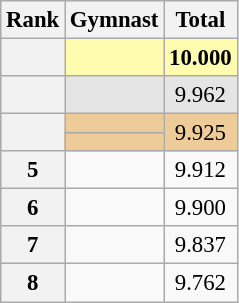<table class="wikitable sortable" style="text-align:center; font-size:95%">
<tr>
<th scope=col>Rank</th>
<th scope=col>Gymnast</th>
<th scope=col>Total</th>
</tr>
<tr bgcolor=fffcaf>
<th scope=row style="text-align:center"></th>
<td align=left></td>
<td><strong>10.000</strong></td>
</tr>
<tr bgcolor=e5e5e5>
<th scope=row style="text-align:center"></th>
<td align=left></td>
<td>9.962</td>
</tr>
<tr bgcolor=eecc99>
<th rowspan="2" scope=row style="text-align:center"></th>
<td align=left></td>
<td rowspan="2">9.925</td>
</tr>
<tr bgcolor=eecc99>
<td align=left></td>
</tr>
<tr>
<th scope=row style="text-align:center">5</th>
<td align=left></td>
<td>9.912</td>
</tr>
<tr>
<th scope=row style="text-align:center">6</th>
<td align=left></td>
<td>9.900</td>
</tr>
<tr>
<th scope=row style="text-align:center">7</th>
<td align=left></td>
<td>9.837</td>
</tr>
<tr>
<th scope=row style="text-align:center">8</th>
<td align=left></td>
<td>9.762</td>
</tr>
</table>
